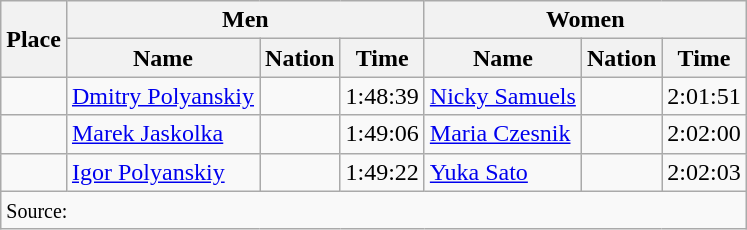<table class="wikitable">
<tr>
<th rowspan="2">Place</th>
<th colspan="3">Men</th>
<th colspan="3">Women</th>
</tr>
<tr>
<th>Name</th>
<th>Nation</th>
<th>Time</th>
<th>Name</th>
<th>Nation</th>
<th>Time</th>
</tr>
<tr>
<td align="center"></td>
<td><a href='#'>Dmitry Polyanskiy</a></td>
<td></td>
<td>1:48:39</td>
<td><a href='#'>Nicky Samuels</a></td>
<td></td>
<td>2:01:51</td>
</tr>
<tr>
<td align="center"></td>
<td><a href='#'>Marek Jaskolka</a></td>
<td></td>
<td>1:49:06</td>
<td><a href='#'>Maria Czesnik</a></td>
<td></td>
<td>2:02:00</td>
</tr>
<tr>
<td align="center"></td>
<td><a href='#'>Igor Polyanskiy</a></td>
<td></td>
<td>1:49:22</td>
<td><a href='#'>Yuka Sato</a></td>
<td></td>
<td>2:02:03</td>
</tr>
<tr>
<td colspan="7"><small>Source:</small></td>
</tr>
</table>
